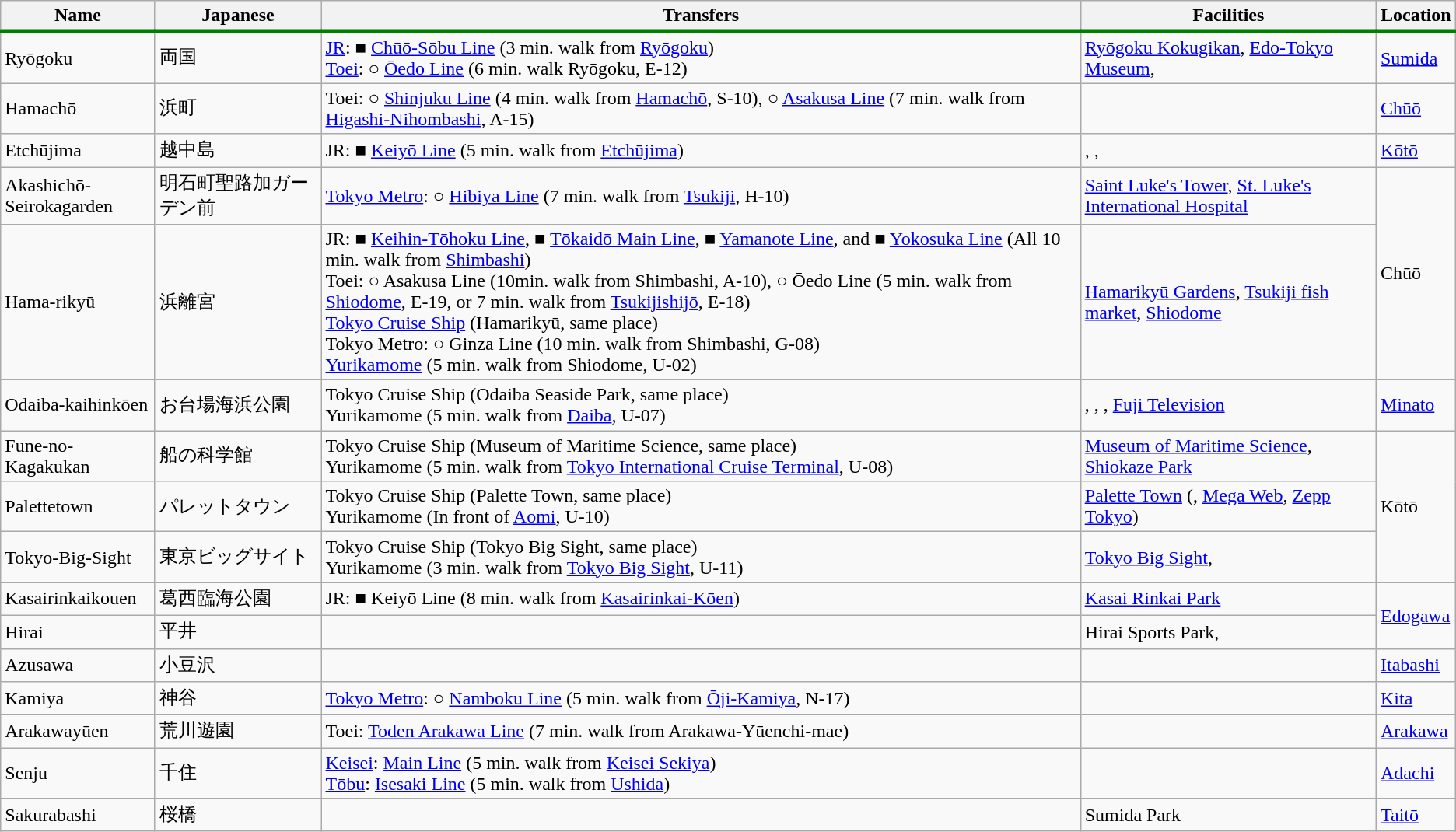<table class="wikitable">
<tr style="border-bottom:green solid 3px;">
<th>Name</th>
<th>Japanese</th>
<th>Transfers</th>
<th>Facilities</th>
<th>Location</th>
</tr>
<tr>
<td>Ryōgoku</td>
<td>両国</td>
<td><a href='#'>JR</a>: <span>■</span> <a href='#'>Chūō-Sōbu Line</a> (3 min. walk from <a href='#'>Ryōgoku</a>)<br><a href='#'>Toei</a>: <span><strong>○</strong></span> <a href='#'>Ōedo Line</a> (6 min. walk Ryōgoku, E-12)</td>
<td><a href='#'>Ryōgoku Kokugikan</a>, <a href='#'>Edo-Tokyo Museum</a>, </td>
<td><a href='#'>Sumida</a></td>
</tr>
<tr>
<td>Hamachō</td>
<td>浜町</td>
<td>Toei: <span><strong>○</strong></span> <a href='#'>Shinjuku Line</a> (4 min. walk from <a href='#'>Hamachō</a>, S-10), <span><strong>○</strong></span> <a href='#'>Asakusa Line</a> (7 min. walk from <a href='#'>Higashi-Nihombashi</a>, A-15)</td>
<td></td>
<td><a href='#'>Chūō</a></td>
</tr>
<tr>
<td>Etchūjima</td>
<td>越中島</td>
<td>JR: <span>■</span> <a href='#'>Keiyō Line</a> (5 min. walk from <a href='#'>Etchūjima</a>)</td>
<td>, , </td>
<td><a href='#'>Kōtō</a></td>
</tr>
<tr>
<td>Akashichō-<br>Seirokagarden</td>
<td>明石町聖路加ガーデン前</td>
<td><a href='#'>Tokyo Metro</a>: <span><strong>○</strong></span> <a href='#'>Hibiya Line</a> (7 min. walk from <a href='#'>Tsukiji</a>, H-10)</td>
<td><a href='#'>Saint Luke's Tower</a>, <a href='#'>St. Luke's International Hospital</a></td>
<td rowspan=2>Chūō</td>
</tr>
<tr>
<td>Hama-rikyū</td>
<td>浜離宮</td>
<td>JR: <span>■</span> <a href='#'>Keihin-Tōhoku Line</a>, <span>■</span> <a href='#'>Tōkaidō Main Line</a>, <span>■</span> <a href='#'>Yamanote Line</a>, and <span>■</span> <a href='#'>Yokosuka Line</a> (All 10 min. walk from <a href='#'>Shimbashi</a>)<br>Toei: <span><strong>○</strong></span> Asakusa Line (10min. walk from Shimbashi, A-10), <span><strong>○</strong></span> Ōedo Line (5 min. walk from <a href='#'>Shiodome</a>, E-19, or 7 min. walk from <a href='#'>Tsukijishijō</a>, E-18)<br><a href='#'>Tokyo Cruise Ship</a> (Hamarikyū, same place)<br>Tokyo Metro: <span><strong>○</strong></span> Ginza Line (10 min. walk from Shimbashi, G-08)<br><a href='#'>Yurikamome</a> (5 min. walk from Shiodome, U-02)</td>
<td><a href='#'>Hamarikyū Gardens</a>, <a href='#'>Tsukiji fish market</a>, <a href='#'>Shiodome</a></td>
</tr>
<tr>
<td>Odaiba-kaihinkōen</td>
<td>お台場海浜公園</td>
<td>Tokyo Cruise Ship (Odaiba Seaside Park, same place)<br>Yurikamome (5 min. walk from <a href='#'>Daiba</a>, U-07)</td>
<td>, , , <a href='#'>Fuji Television</a></td>
<td><a href='#'>Minato</a></td>
</tr>
<tr>
<td>Fune-no-Kagakukan</td>
<td>船の科学館</td>
<td>Tokyo Cruise Ship (Museum of Maritime Science, same place)<br>Yurikamome (5 min. walk from <a href='#'>Tokyo International Cruise Terminal</a>, U-08)</td>
<td><a href='#'>Museum of Maritime Science</a>, <a href='#'>Shiokaze Park</a></td>
<td rowspan=3>Kōtō</td>
</tr>
<tr>
<td>Palettetown</td>
<td>パレットタウン</td>
<td>Tokyo Cruise Ship (Palette Town, same place)<br>Yurikamome (In front of <a href='#'>Aomi</a>, U-10)</td>
<td><a href='#'>Palette Town</a> (, <a href='#'>Mega Web</a>, <a href='#'>Zepp Tokyo</a>)</td>
</tr>
<tr>
<td>Tokyo-Big-Sight</td>
<td>東京ビッグサイト</td>
<td>Tokyo Cruise Ship (Tokyo Big Sight, same place)<br>Yurikamome (3 min. walk from <a href='#'>Tokyo Big Sight</a>, U-11)</td>
<td><a href='#'>Tokyo Big Sight</a>, </td>
</tr>
<tr>
<td>Kasairinkaikouen</td>
<td>葛西臨海公園</td>
<td>JR: <span>■</span> Keiyō Line (8 min. walk from <a href='#'>Kasairinkai-Kōen</a>)</td>
<td><a href='#'>Kasai Rinkai Park</a></td>
<td rowspan=2><a href='#'>Edogawa</a></td>
</tr>
<tr>
<td>Hirai</td>
<td>平井</td>
<td></td>
<td>Hirai Sports Park, </td>
</tr>
<tr>
<td>Azusawa</td>
<td>小豆沢</td>
<td></td>
<td></td>
<td><a href='#'>Itabashi</a></td>
</tr>
<tr>
<td>Kamiya</td>
<td>神谷</td>
<td><a href='#'>Tokyo Metro</a>: <span><strong>○</strong></span> <a href='#'>Namboku Line</a> (5 min. walk from <a href='#'>Ōji-Kamiya</a>, N-17)</td>
<td></td>
<td><a href='#'>Kita</a></td>
</tr>
<tr>
<td>Arakawayūen</td>
<td>荒川遊園</td>
<td>Toei: <a href='#'>Toden Arakawa Line</a> (7 min. walk from Arakawa-Yūenchi-mae)</td>
<td></td>
<td><a href='#'>Arakawa</a></td>
</tr>
<tr>
<td>Senju</td>
<td>千住</td>
<td><a href='#'>Keisei</a>: <a href='#'>Main Line</a> (5 min. walk from <a href='#'>Keisei Sekiya</a>)<br><a href='#'>Tōbu</a>: <a href='#'>Isesaki Line</a> (5 min. walk from <a href='#'>Ushida</a>)</td>
<td></td>
<td><a href='#'>Adachi</a></td>
</tr>
<tr>
<td>Sakurabashi</td>
<td>桜橋</td>
<td></td>
<td>Sumida Park</td>
<td><a href='#'>Taitō</a></td>
</tr>
</table>
